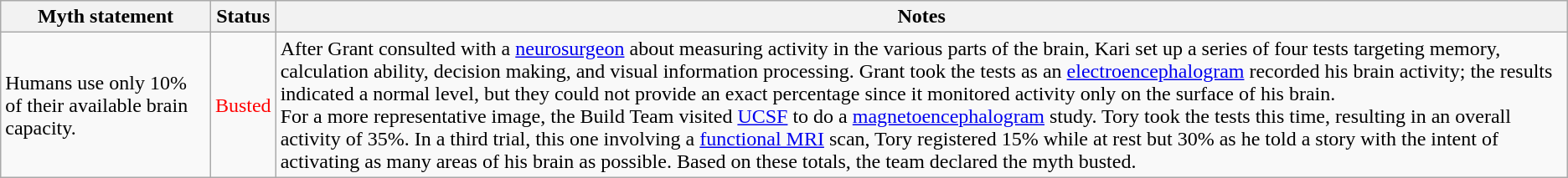<table class="wikitable plainrowheaders">
<tr>
<th>Myth statement</th>
<th>Status</th>
<th>Notes</th>
</tr>
<tr>
<td>Humans use only 10% of their available brain capacity.</td>
<td style="color:red">Busted</td>
<td>After Grant consulted with a <a href='#'>neurosurgeon</a> about measuring activity in the various parts of the brain, Kari set up a series of four tests targeting memory, calculation ability, decision making, and visual information processing. Grant took the tests as an <a href='#'>electroencephalogram</a> recorded his brain activity; the results indicated a normal level, but they could not provide an exact percentage since it monitored activity only on the surface of his brain.<br>For a more representative image, the Build Team visited <a href='#'>UCSF</a> to do a <a href='#'>magnetoencephalogram</a> study. Tory took the tests this time, resulting in an overall activity of 35%. In a third trial, this one involving a <a href='#'>functional MRI</a> scan, Tory registered 15% while at rest but 30% as he told a story with the intent of activating as many areas of his brain as possible. Based on these totals, the team declared the myth busted.</td>
</tr>
</table>
